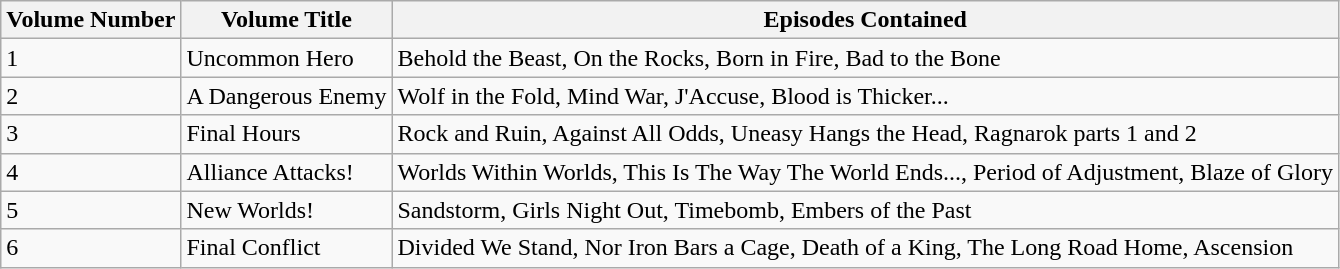<table class="wikitable">
<tr>
<th>Volume Number</th>
<th>Volume Title</th>
<th>Episodes Contained</th>
</tr>
<tr>
<td>1</td>
<td>Uncommon Hero</td>
<td>Behold the Beast, On the Rocks, Born in Fire, Bad to the Bone</td>
</tr>
<tr>
<td>2</td>
<td>A Dangerous Enemy</td>
<td>Wolf in the Fold, Mind War, J'Accuse, Blood is Thicker...</td>
</tr>
<tr>
<td>3</td>
<td>Final  Hours</td>
<td>Rock and Ruin, Against All Odds, Uneasy Hangs the Head, Ragnarok parts 1 and 2</td>
</tr>
<tr>
<td>4</td>
<td>Alliance Attacks!</td>
<td>Worlds Within Worlds, This Is The Way The World Ends..., Period of Adjustment, Blaze of Glory</td>
</tr>
<tr>
<td>5</td>
<td>New Worlds!</td>
<td>Sandstorm, Girls Night Out, Timebomb, Embers of the Past</td>
</tr>
<tr>
<td>6</td>
<td>Final Conflict</td>
<td>Divided We Stand, Nor Iron Bars a Cage, Death of a King, The Long Road Home, Ascension</td>
</tr>
</table>
